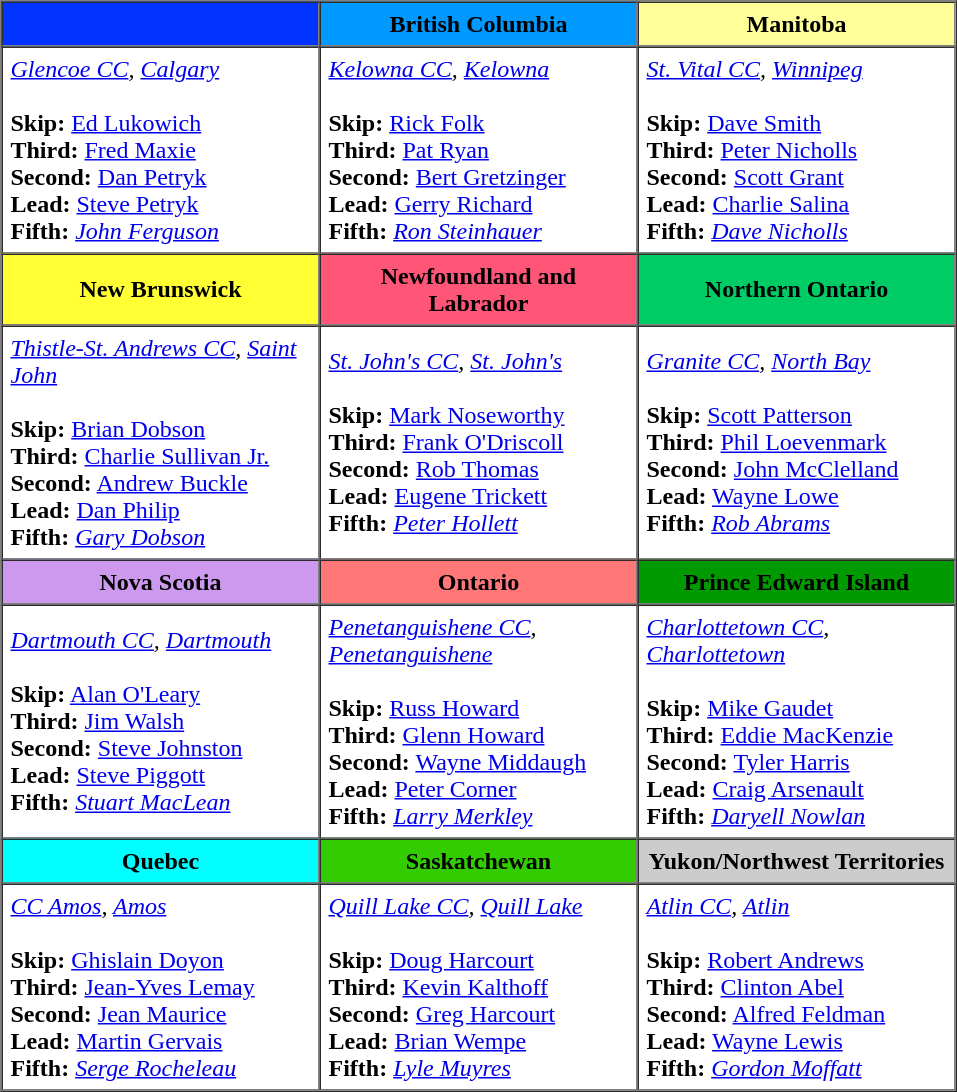<table border=1 cellpadding=5 cellspacing=0 class=collapsible>
<tr>
<th bgcolor=#0033ff width=200></th>
<th bgcolor=#0099ff width=200>British Columbia</th>
<th bgcolor=#ffff99 width=200>Manitoba</th>
</tr>
<tr>
<td><em><a href='#'>Glencoe CC</a>, <a href='#'>Calgary</a></em><br><br><strong>Skip:</strong> <a href='#'>Ed Lukowich</a> <br>
<strong>Third:</strong> <a href='#'>Fred Maxie</a> <br>
<strong>Second:</strong> <a href='#'>Dan Petryk</a> <br>
<strong>Lead:</strong> <a href='#'>Steve Petryk</a> <br>
<strong>Fifth:</strong> <em><a href='#'>John Ferguson</a></em></td>
<td><em><a href='#'>Kelowna CC</a>, <a href='#'>Kelowna</a></em><br><br><strong>Skip:</strong> <a href='#'>Rick Folk</a><br>
<strong>Third:</strong> <a href='#'>Pat Ryan</a><br>
<strong>Second:</strong> <a href='#'>Bert Gretzinger</a><br>
<strong>Lead:</strong> <a href='#'>Gerry Richard</a> <br>
<strong>Fifth:</strong> <em><a href='#'>Ron Steinhauer</a></em></td>
<td><em><a href='#'>St. Vital CC</a>, <a href='#'>Winnipeg</a></em><br><br><strong>Skip:</strong> <a href='#'>Dave Smith</a> <br>
<strong>Third:</strong> <a href='#'>Peter Nicholls</a> <br>
<strong>Second:</strong> <a href='#'>Scott Grant</a> <br>
<strong>Lead:</strong> <a href='#'>Charlie Salina</a> <br>
<strong>Fifth:</strong> <em><a href='#'>Dave Nicholls</a></em></td>
</tr>
<tr border=1 cellpadding=5 cellspacing=0>
<th bgcolor=#ffff33 width=200>New Brunswick</th>
<th bgcolor=#ff5577 width=200>Newfoundland and Labrador</th>
<th bgcolor=#00CC66 width=200>Northern Ontario</th>
</tr>
<tr>
<td><em><a href='#'>Thistle-St. Andrews CC</a>, <a href='#'>Saint John</a></em><br><br><strong>Skip:</strong> <a href='#'>Brian Dobson</a><br>
<strong>Third:</strong> <a href='#'>Charlie Sullivan Jr.</a><br>
<strong>Second:</strong> <a href='#'>Andrew Buckle</a><br>
<strong>Lead:</strong> <a href='#'>Dan Philip</a> <br>
<strong>Fifth:</strong> <em><a href='#'>Gary Dobson</a></em></td>
<td><em><a href='#'>St. John's CC</a>, <a href='#'>St. John's</a></em><br><br><strong>Skip:</strong> <a href='#'>Mark Noseworthy</a><br>
<strong>Third:</strong> <a href='#'>Frank O'Driscoll</a><br>
<strong>Second:</strong> <a href='#'>Rob Thomas</a><br>
<strong>Lead:</strong> <a href='#'>Eugene Trickett</a> <br>
<strong>Fifth:</strong> <em><a href='#'>Peter Hollett</a></em></td>
<td><em><a href='#'>Granite CC</a>, <a href='#'>North Bay</a></em><br><br><strong>Skip:</strong> <a href='#'>Scott Patterson</a><br>
<strong>Third:</strong> <a href='#'>Phil Loevenmark</a><br>
<strong>Second:</strong> <a href='#'>John McClelland</a><br>
<strong>Lead:</strong> <a href='#'>Wayne Lowe</a> <br>
<strong>Fifth:</strong> <em><a href='#'>Rob Abrams</a></em></td>
</tr>
<tr border=1 cellpadding=5 cellspacing=0>
<th bgcolor=#cc99ee width=200>Nova Scotia</th>
<th bgcolor=#ff7777 width=200>Ontario</th>
<th bgcolor=#009900 width=200>Prince Edward Island</th>
</tr>
<tr>
<td><em><a href='#'>Dartmouth CC</a>, <a href='#'>Dartmouth</a></em><br><br><strong>Skip:</strong> <a href='#'>Alan O'Leary</a> <br>
<strong>Third:</strong> <a href='#'>Jim Walsh</a> <br>
<strong>Second:</strong> <a href='#'>Steve Johnston</a> <br>
<strong>Lead:</strong> <a href='#'>Steve Piggott</a> <br>
<strong>Fifth:</strong> <em><a href='#'>Stuart MacLean</a></em></td>
<td><em><a href='#'>Penetanguishene CC</a>, <a href='#'>Penetanguishene</a></em><br><br><strong>Skip:</strong> <a href='#'>Russ Howard</a> <br>
<strong>Third:</strong> <a href='#'>Glenn Howard</a> <br>
<strong>Second:</strong> <a href='#'>Wayne Middaugh</a> <br>
<strong>Lead:</strong> <a href='#'>Peter Corner</a> <br>
<strong>Fifth:</strong> <em><a href='#'>Larry Merkley</a></em></td>
<td><em><a href='#'>Charlottetown CC</a>, <a href='#'>Charlottetown</a></em><br><br><strong>Skip:</strong> <a href='#'>Mike Gaudet</a> <br>
<strong>Third:</strong> <a href='#'>Eddie MacKenzie</a><br>
<strong>Second:</strong> <a href='#'>Tyler Harris</a><br>
<strong>Lead:</strong> <a href='#'>Craig Arsenault</a><br>
<strong>Fifth:</strong> <em><a href='#'>Daryell Nowlan</a></em></td>
</tr>
<tr border=1 cellpadding=5 cellspacing=0>
<th bgcolor=#00ffff width=200>Quebec</th>
<th bgcolor=#33cc00 width=200>Saskatchewan</th>
<th bgcolor=#cccccc width=200>Yukon/Northwest Territories</th>
</tr>
<tr>
<td><em><a href='#'>CC Amos</a>, <a href='#'>Amos</a></em><br><br><strong>Skip:</strong> <a href='#'>Ghislain Doyon</a><br>
<strong>Third:</strong> <a href='#'>Jean-Yves Lemay</a><br>
<strong>Second:</strong> <a href='#'>Jean Maurice</a> <br>
<strong>Lead:</strong> <a href='#'>Martin Gervais</a> <br>
<strong>Fifth:</strong> <em><a href='#'>Serge Rocheleau</a></em></td>
<td><em><a href='#'>Quill Lake CC</a>, <a href='#'>Quill Lake</a></em><br><br><strong>Skip:</strong> <a href='#'>Doug Harcourt</a><br>
<strong>Third:</strong> <a href='#'>Kevin Kalthoff</a><br>
<strong>Second:</strong> <a href='#'>Greg Harcourt</a><br>
<strong>Lead:</strong> <a href='#'>Brian Wempe</a><br>
<strong>Fifth:</strong> <em><a href='#'>Lyle Muyres</a></em></td>
<td><em><a href='#'>Atlin CC</a>, <a href='#'>Atlin</a></em><br><br><strong>Skip:</strong> <a href='#'>Robert Andrews</a> <br>
<strong>Third:</strong> <a href='#'>Clinton Abel</a> <br>
<strong>Second:</strong> <a href='#'>Alfred Feldman</a> <br>
<strong>Lead:</strong> <a href='#'>Wayne Lewis</a><br>
<strong>Fifth:</strong> <em><a href='#'>Gordon Moffatt</a></em></td>
</tr>
</table>
